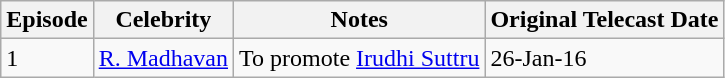<table class="wikitable">
<tr>
<th>Episode</th>
<th>Celebrity</th>
<th>Notes</th>
<th>Original Telecast Date</th>
</tr>
<tr>
<td>1</td>
<td><a href='#'>R. Madhavan</a></td>
<td>To promote <a href='#'>Irudhi Suttru</a></td>
<td>26-Jan-16</td>
</tr>
</table>
